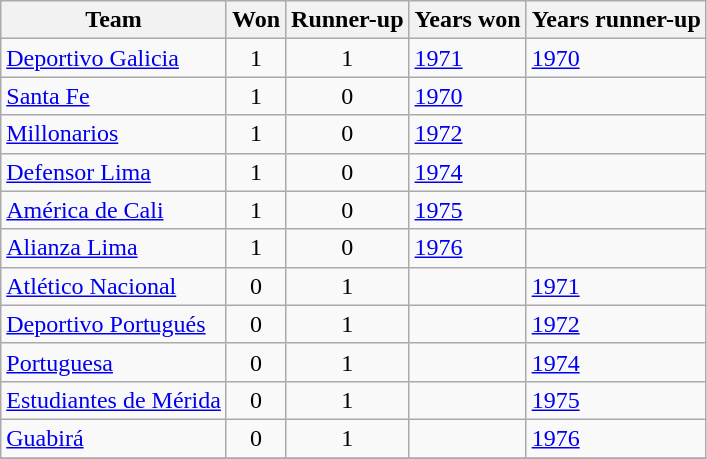<table class="wikitable sortable">
<tr>
<th>Team</th>
<th>Won</th>
<th>Runner-up</th>
<th class="unsortable">Years won</th>
<th class="unsortable">Years runner-up</th>
</tr>
<tr>
<td> <a href='#'>Deportivo Galicia</a></td>
<td align=center>1</td>
<td align=center>1</td>
<td><a href='#'>1971</a></td>
<td><a href='#'>1970</a></td>
</tr>
<tr>
<td> <a href='#'>Santa Fe</a></td>
<td align=center>1</td>
<td align=center>0</td>
<td><a href='#'>1970</a></td>
<td></td>
</tr>
<tr>
<td> <a href='#'>Millonarios</a></td>
<td align=center>1</td>
<td align=center>0</td>
<td><a href='#'>1972</a></td>
<td></td>
</tr>
<tr>
<td> <a href='#'>Defensor Lima</a></td>
<td align=center>1</td>
<td align=center>0</td>
<td><a href='#'>1974</a></td>
<td></td>
</tr>
<tr>
<td> <a href='#'>América de Cali</a></td>
<td align=center>1</td>
<td align=center>0</td>
<td><a href='#'>1975</a></td>
<td></td>
</tr>
<tr>
<td> <a href='#'>Alianza Lima</a></td>
<td align=center>1</td>
<td align=center>0</td>
<td><a href='#'>1976</a></td>
<td></td>
</tr>
<tr>
<td> <a href='#'>Atlético Nacional</a></td>
<td align=center>0</td>
<td align=center>1</td>
<td></td>
<td><a href='#'>1971</a></td>
</tr>
<tr>
<td> <a href='#'>Deportivo Portugués</a></td>
<td align=center>0</td>
<td align=center>1</td>
<td></td>
<td><a href='#'>1972</a></td>
</tr>
<tr>
<td> <a href='#'>Portuguesa</a></td>
<td align=center>0</td>
<td align=center>1</td>
<td></td>
<td><a href='#'>1974</a></td>
</tr>
<tr>
<td> <a href='#'>Estudiantes de Mérida</a></td>
<td align=center>0</td>
<td align=center>1</td>
<td></td>
<td><a href='#'>1975</a></td>
</tr>
<tr>
<td> <a href='#'>Guabirá</a></td>
<td align=center>0</td>
<td align=center>1</td>
<td></td>
<td><a href='#'>1976</a></td>
</tr>
<tr>
</tr>
</table>
